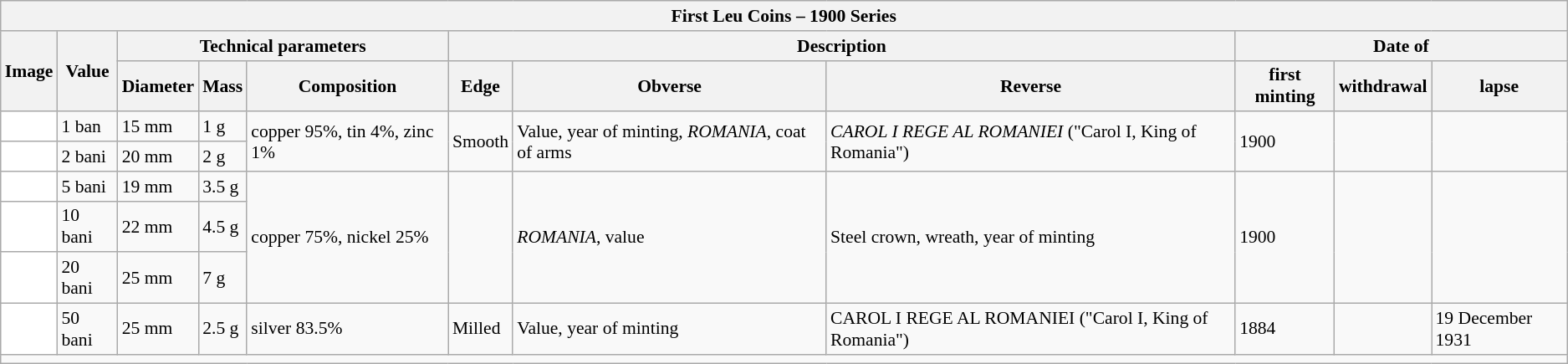<table class="wikitable" style="font-size: 90%">
<tr>
<th colspan="11">First Leu Coins –  1900 Series</th>
</tr>
<tr>
<th rowspan="2">Image</th>
<th rowspan="2">Value</th>
<th colspan="3">Technical parameters</th>
<th colspan="3">Description</th>
<th colspan="3">Date of</th>
</tr>
<tr>
<th>Diameter</th>
<th>Mass</th>
<th>Composition</th>
<th>Edge</th>
<th>Obverse</th>
<th>Reverse</th>
<th>first minting</th>
<th>withdrawal</th>
<th>lapse</th>
</tr>
<tr>
<td align="center" bgcolor="white"></td>
<td>1 ban</td>
<td>15 mm</td>
<td>1 g</td>
<td rowspan=2>copper 95%, tin 4%, zinc 1%</td>
<td rowspan=2>Smooth</td>
<td rowspan=2>Value, year of minting, <em>ROMANIA</em>, coat of arms</td>
<td rowspan=2><em>CAROL I REGE AL ROMANIEI</em> ("Carol I, King of Romania")</td>
<td rowspan=2>1900</td>
<td rowspan=2></td>
<td rowspan=2></td>
</tr>
<tr>
<td align="center" bgcolor="white"></td>
<td>2 bani</td>
<td>20 mm</td>
<td>2 g</td>
</tr>
<tr>
<td align="center" bgcolor="white"></td>
<td>5 bani</td>
<td>19 mm</td>
<td>3.5 g</td>
<td rowspan=3>copper 75%, nickel 25%</td>
<td rowspan=3></td>
<td rowspan=3><em>ROMANIA</em>, value</td>
<td rowspan=3>Steel crown, wreath, year of minting</td>
<td rowspan=3>1900</td>
<td rowspan=3></td>
<td rowspan=3></td>
</tr>
<tr>
<td align="center" bgcolor="white"></td>
<td>10 bani</td>
<td>22 mm</td>
<td>4.5 g</td>
</tr>
<tr>
<td align="center" bgcolor="white"></td>
<td>20 bani</td>
<td>25 mm</td>
<td>7 g</td>
</tr>
<tr>
<td align="center" bgcolor="white"></td>
<td>50 bani</td>
<td>25 mm</td>
<td>2.5 g</td>
<td>silver 83.5%</td>
<td>Milled</td>
<td>Value, year of minting</td>
<td>CAROL I REGE AL ROMANIEI ("Carol I, King of Romania")</td>
<td>1884</td>
<td></td>
<td>19 December 1931</td>
</tr>
<tr>
<td colspan="11"></td>
</tr>
</table>
